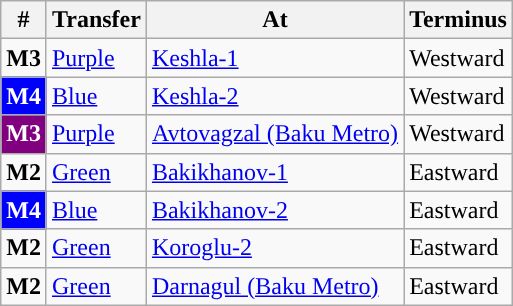<table class="wikitable">
<tr>
<th>#</th>
<th>Transfer</th>
<th>At</th>
<th>Terminus</th>
</tr>
<tr>
<td style="background:#"><strong>M3</strong></td>
<td><a href='#'>Purple</a></td>
<td><a href='#'>Keshla-1</a></td>
<td>Westward</td>
</tr>
<tr>
<td style="background: blue; color:white"><strong>M4</strong></td>
<td><a href='#'>Blue</a></td>
<td><a href='#'>Keshla-2</a></td>
<td>Westward</td>
</tr>
<tr>
<td style="background: purple; color:white"><strong>M3</strong></td>
<td><a href='#'>Purple</a></td>
<td><a href='#'>Avtovagzal (Baku Metro)</a></td>
<td>Westward</td>
</tr>
<tr>
<td style="background:#"><strong>M2</strong></td>
<td><a href='#'>Green</a></td>
<td><a href='#'>Bakikhanov-1</a></td>
<td>Eastward</td>
</tr>
<tr>
<td style="background: blue; color:white"><strong>M4</strong></td>
<td><a href='#'>Blue</a></td>
<td><a href='#'>Bakikhanov-2</a></td>
<td>Eastward</td>
</tr>
<tr>
<td style="background:#"><strong>M2</strong></td>
<td><a href='#'>Green</a></td>
<td><a href='#'>Koroglu-2</a></td>
<td>Eastward</td>
</tr>
<tr>
<td style="background:#"><strong>M2</strong></td>
<td><a href='#'>Green</a></td>
<td><a href='#'>Darnagul (Baku Metro)</a></td>
<td>Eastward</td>
</tr>
</table>
